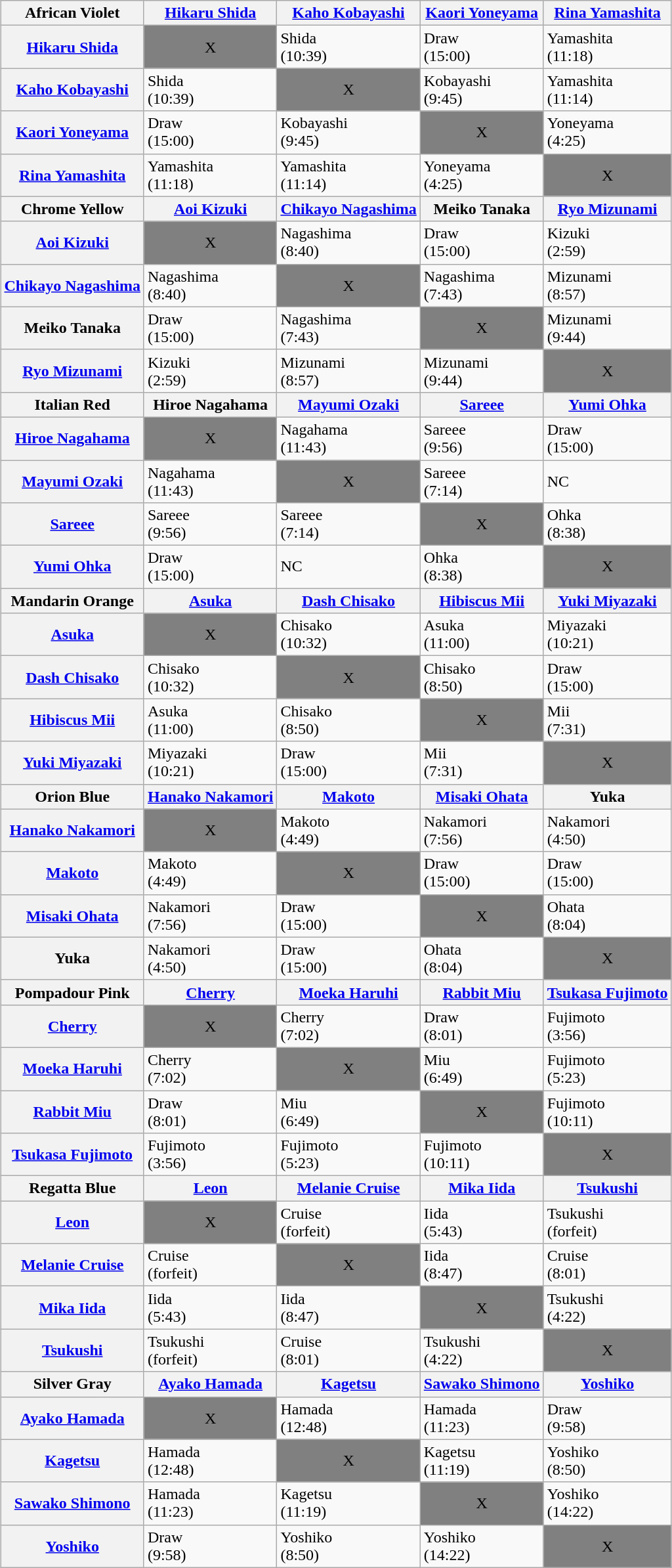<table class="wikitable" align=center style="margin: 1em auto 1em auto">
<tr>
<th>African Violet</th>
<th><a href='#'>Hikaru Shida</a></th>
<th><a href='#'>Kaho Kobayashi</a></th>
<th><a href='#'>Kaori Yoneyama</a></th>
<th><a href='#'>Rina Yamashita</a></th>
</tr>
<tr>
<th><a href='#'>Hikaru Shida</a></th>
<td bgcolor=grey align="center">X</td>
<td>Shida<br>(10:39)</td>
<td>Draw<br>(15:00)</td>
<td>Yamashita<br>(11:18)</td>
</tr>
<tr>
<th><a href='#'>Kaho Kobayashi</a></th>
<td>Shida<br>(10:39)</td>
<td bgcolor=grey align="center">X</td>
<td>Kobayashi<br>(9:45)</td>
<td>Yamashita<br>(11:14)</td>
</tr>
<tr>
<th><a href='#'>Kaori Yoneyama</a></th>
<td>Draw<br>(15:00)</td>
<td>Kobayashi<br>(9:45)</td>
<td bgcolor=grey align="center">X</td>
<td>Yoneyama<br>(4:25)</td>
</tr>
<tr>
<th><a href='#'>Rina Yamashita</a></th>
<td>Yamashita<br>(11:18)</td>
<td>Yamashita<br>(11:14)</td>
<td>Yoneyama<br>(4:25)</td>
<td bgcolor=grey align="center">X</td>
</tr>
<tr>
<th>Chrome Yellow</th>
<th><a href='#'>Aoi Kizuki</a></th>
<th><a href='#'>Chikayo Nagashima</a></th>
<th>Meiko Tanaka</th>
<th><a href='#'>Ryo Mizunami</a></th>
</tr>
<tr>
<th><a href='#'>Aoi Kizuki</a></th>
<td bgcolor=grey align="center">X</td>
<td>Nagashima<br>(8:40)</td>
<td>Draw<br>(15:00)</td>
<td>Kizuki<br>(2:59)</td>
</tr>
<tr>
<th><a href='#'>Chikayo Nagashima</a></th>
<td>Nagashima<br>(8:40)</td>
<td bgcolor=grey align="center">X</td>
<td>Nagashima<br>(7:43)</td>
<td>Mizunami<br>(8:57)</td>
</tr>
<tr>
<th>Meiko Tanaka</th>
<td>Draw<br>(15:00)</td>
<td>Nagashima<br>(7:43)</td>
<td bgcolor=grey align="center">X</td>
<td>Mizunami<br>(9:44)</td>
</tr>
<tr>
<th><a href='#'>Ryo Mizunami</a></th>
<td>Kizuki<br>(2:59)</td>
<td>Mizunami<br>(8:57)</td>
<td>Mizunami<br>(9:44)</td>
<td bgcolor=grey align="center">X</td>
</tr>
<tr>
<th>Italian Red</th>
<th>Hiroe Nagahama</th>
<th><a href='#'>Mayumi Ozaki</a></th>
<th><a href='#'>Sareee</a></th>
<th><a href='#'>Yumi Ohka</a></th>
</tr>
<tr>
<th><a href='#'>Hiroe Nagahama</a></th>
<td bgcolor=grey align="center">X</td>
<td>Nagahama<br>(11:43)</td>
<td>Sareee<br>(9:56)</td>
<td>Draw<br>(15:00)</td>
</tr>
<tr>
<th><a href='#'>Mayumi Ozaki</a></th>
<td>Nagahama<br>(11:43)</td>
<td bgcolor=grey align="center">X</td>
<td>Sareee<br>(7:14)</td>
<td>NC</td>
</tr>
<tr>
<th><a href='#'>Sareee</a></th>
<td>Sareee<br>(9:56)</td>
<td>Sareee<br>(7:14)</td>
<td bgcolor=grey align="center">X</td>
<td>Ohka<br>(8:38)</td>
</tr>
<tr>
<th><a href='#'>Yumi Ohka</a></th>
<td>Draw<br>(15:00)</td>
<td>NC</td>
<td>Ohka<br>(8:38)</td>
<td bgcolor=grey align="center">X</td>
</tr>
<tr>
<th>Mandarin Orange</th>
<th><a href='#'>Asuka</a></th>
<th><a href='#'>Dash Chisako</a></th>
<th><a href='#'>Hibiscus Mii</a></th>
<th><a href='#'>Yuki Miyazaki</a></th>
</tr>
<tr>
<th><a href='#'>Asuka</a></th>
<td bgcolor=grey align="center">X</td>
<td>Chisako<br>(10:32)</td>
<td>Asuka<br>(11:00)</td>
<td>Miyazaki<br>(10:21)</td>
</tr>
<tr>
<th><a href='#'>Dash Chisako</a></th>
<td>Chisako<br>(10:32)</td>
<td bgcolor=grey align="center">X</td>
<td>Chisako<br>(8:50)</td>
<td>Draw<br>(15:00)</td>
</tr>
<tr>
<th><a href='#'>Hibiscus Mii</a></th>
<td>Asuka<br>(11:00)</td>
<td>Chisako<br>(8:50)</td>
<td bgcolor=grey align="center">X</td>
<td>Mii<br>(7:31)</td>
</tr>
<tr>
<th><a href='#'>Yuki Miyazaki</a></th>
<td>Miyazaki<br>(10:21)</td>
<td>Draw<br>(15:00)</td>
<td>Mii<br>(7:31)</td>
<td bgcolor=grey align="center">X</td>
</tr>
<tr>
<th>Orion Blue</th>
<th><a href='#'>Hanako Nakamori</a></th>
<th><a href='#'>Makoto</a></th>
<th><a href='#'>Misaki Ohata</a></th>
<th>Yuka</th>
</tr>
<tr>
<th><a href='#'>Hanako Nakamori</a></th>
<td bgcolor=grey align="center">X</td>
<td>Makoto<br>(4:49)</td>
<td>Nakamori<br>(7:56)</td>
<td>Nakamori<br>(4:50)</td>
</tr>
<tr>
<th><a href='#'>Makoto</a></th>
<td>Makoto<br>(4:49)</td>
<td bgcolor=grey align="center">X</td>
<td>Draw<br>(15:00)</td>
<td>Draw<br>(15:00)</td>
</tr>
<tr>
<th><a href='#'>Misaki Ohata</a></th>
<td>Nakamori<br>(7:56)</td>
<td>Draw<br>(15:00)</td>
<td bgcolor=grey align="center">X</td>
<td>Ohata<br>(8:04)</td>
</tr>
<tr>
<th>Yuka</th>
<td>Nakamori<br>(4:50)</td>
<td>Draw<br>(15:00)</td>
<td>Ohata<br>(8:04)</td>
<td bgcolor=grey align="center">X</td>
</tr>
<tr>
<th>Pompadour Pink</th>
<th><a href='#'>Cherry</a></th>
<th><a href='#'>Moeka Haruhi</a></th>
<th><a href='#'>Rabbit Miu</a></th>
<th><a href='#'>Tsukasa Fujimoto</a></th>
</tr>
<tr>
<th><a href='#'>Cherry</a></th>
<td bgcolor=grey align="center">X</td>
<td>Cherry<br>(7:02)</td>
<td>Draw<br>(8:01)</td>
<td>Fujimoto<br>(3:56)</td>
</tr>
<tr>
<th><a href='#'>Moeka Haruhi</a></th>
<td>Cherry<br>(7:02)</td>
<td bgcolor=grey align="center">X</td>
<td>Miu<br>(6:49)</td>
<td>Fujimoto<br>(5:23)</td>
</tr>
<tr>
<th><a href='#'>Rabbit Miu</a></th>
<td>Draw<br>(8:01)</td>
<td>Miu<br>(6:49)</td>
<td bgcolor=grey align="center">X</td>
<td>Fujimoto<br>(10:11)</td>
</tr>
<tr>
<th><a href='#'>Tsukasa Fujimoto</a></th>
<td>Fujimoto<br>(3:56)</td>
<td>Fujimoto<br>(5:23)</td>
<td>Fujimoto<br>(10:11)</td>
<td bgcolor=grey align="center">X</td>
</tr>
<tr>
<th>Regatta Blue</th>
<th><a href='#'>Leon</a></th>
<th><a href='#'>Melanie Cruise</a></th>
<th><a href='#'>Mika Iida</a></th>
<th><a href='#'>Tsukushi</a></th>
</tr>
<tr>
<th><a href='#'>Leon</a></th>
<td bgcolor=grey align="center">X</td>
<td>Cruise<br>(forfeit)</td>
<td>Iida<br>(5:43)</td>
<td>Tsukushi<br>(forfeit)</td>
</tr>
<tr>
<th><a href='#'>Melanie Cruise</a></th>
<td>Cruise<br>(forfeit)</td>
<td bgcolor=grey align="center">X</td>
<td>Iida<br>(8:47)</td>
<td>Cruise<br>(8:01)</td>
</tr>
<tr>
<th><a href='#'>Mika Iida</a></th>
<td>Iida<br>(5:43)</td>
<td>Iida<br>(8:47)</td>
<td bgcolor=grey align="center">X</td>
<td>Tsukushi<br>(4:22)</td>
</tr>
<tr>
<th><a href='#'>Tsukushi</a></th>
<td>Tsukushi<br>(forfeit)</td>
<td>Cruise<br>(8:01)</td>
<td>Tsukushi<br>(4:22)</td>
<td bgcolor=grey align="center">X</td>
</tr>
<tr>
<th>Silver Gray</th>
<th><a href='#'>Ayako Hamada</a></th>
<th><a href='#'>Kagetsu</a></th>
<th><a href='#'>Sawako Shimono</a></th>
<th><a href='#'>Yoshiko</a></th>
</tr>
<tr>
<th><a href='#'>Ayako Hamada</a></th>
<td bgcolor=grey align="center">X</td>
<td>Hamada<br>(12:48)</td>
<td>Hamada<br>(11:23)</td>
<td>Draw<br>(9:58)</td>
</tr>
<tr>
<th><a href='#'>Kagetsu</a></th>
<td>Hamada<br>(12:48)</td>
<td bgcolor=grey align="center">X</td>
<td>Kagetsu<br>(11:19)</td>
<td>Yoshiko<br>(8:50)</td>
</tr>
<tr>
<th><a href='#'>Sawako Shimono</a></th>
<td>Hamada<br>(11:23)</td>
<td>Kagetsu<br>(11:19)</td>
<td bgcolor=grey align="center">X</td>
<td>Yoshiko<br>(14:22)</td>
</tr>
<tr>
<th><a href='#'>Yoshiko</a></th>
<td>Draw<br>(9:58)</td>
<td>Yoshiko<br>(8:50)</td>
<td>Yoshiko<br>(14:22)</td>
<td bgcolor=grey align="center">X</td>
</tr>
</table>
